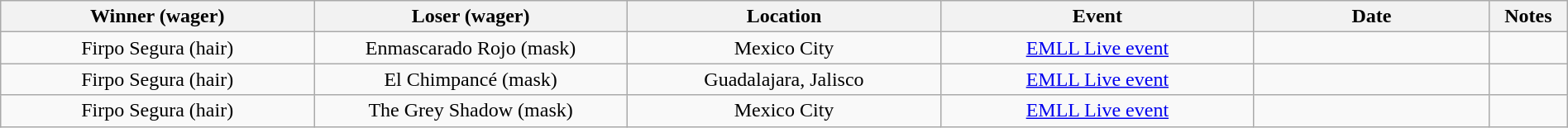<table class="wikitable sortable" width=100%  style="text-align: center">
<tr>
<th width=20% scope="col">Winner (wager)</th>
<th width=20% scope="col">Loser (wager)</th>
<th width=20% scope="col">Location</th>
<th width=20% scope="col">Event</th>
<th width=15% scope="col">Date</th>
<th class="unsortable" width=5% scope="col">Notes</th>
</tr>
<tr>
<td>Firpo Segura (hair)</td>
<td>Enmascarado Rojo (mask)</td>
<td>Mexico City</td>
<td><a href='#'>EMLL Live event</a></td>
<td></td>
<td></td>
</tr>
<tr>
<td>Firpo Segura (hair)</td>
<td>El Chimpancé (mask)</td>
<td>Guadalajara, Jalisco</td>
<td><a href='#'>EMLL Live event</a></td>
<td></td>
<td></td>
</tr>
<tr>
<td>Firpo Segura (hair)</td>
<td>The Grey Shadow (mask)</td>
<td>Mexico City</td>
<td><a href='#'>EMLL Live event</a></td>
<td></td>
<td></td>
</tr>
</table>
